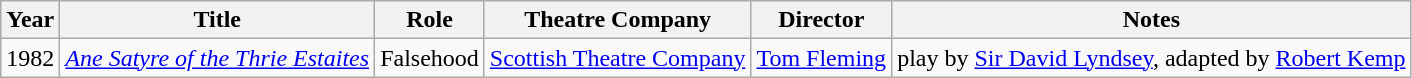<table class="wikitable">
<tr>
<th>Year</th>
<th>Title</th>
<th>Role</th>
<th>Theatre Company</th>
<th>Director</th>
<th>Notes</th>
</tr>
<tr>
<td>1982</td>
<td><em><a href='#'>Ane Satyre of the Thrie Estaites</a></em></td>
<td>Falsehood</td>
<td><a href='#'>Scottish Theatre Company</a></td>
<td><a href='#'>Tom Fleming</a></td>
<td>play by <a href='#'>Sir David Lyndsey</a>, adapted by <a href='#'>Robert Kemp</a></td>
</tr>
</table>
